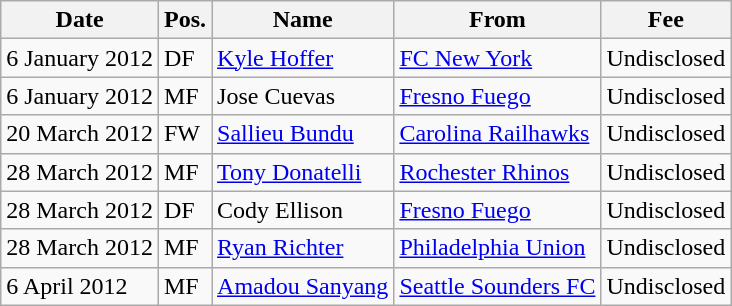<table class="wikitable">
<tr>
<th>Date</th>
<th>Pos.</th>
<th>Name</th>
<th>From</th>
<th>Fee</th>
</tr>
<tr>
<td>6 January 2012</td>
<td>DF</td>
<td> <a href='#'>Kyle Hoffer</a></td>
<td> <a href='#'>FC New York</a></td>
<td>Undisclosed</td>
</tr>
<tr>
<td>6 January 2012</td>
<td>MF</td>
<td> Jose Cuevas</td>
<td> <a href='#'>Fresno Fuego</a></td>
<td>Undisclosed</td>
</tr>
<tr>
<td>20 March 2012</td>
<td>FW</td>
<td> <a href='#'>Sallieu Bundu</a></td>
<td> <a href='#'>Carolina Railhawks</a></td>
<td>Undisclosed</td>
</tr>
<tr>
<td>28 March 2012</td>
<td>MF</td>
<td> <a href='#'>Tony Donatelli</a></td>
<td> <a href='#'>Rochester Rhinos</a></td>
<td>Undisclosed</td>
</tr>
<tr>
<td>28 March 2012</td>
<td>DF</td>
<td> Cody Ellison</td>
<td> <a href='#'>Fresno Fuego</a></td>
<td>Undisclosed</td>
</tr>
<tr>
<td>28 March 2012</td>
<td>MF</td>
<td> <a href='#'>Ryan Richter</a></td>
<td> <a href='#'>Philadelphia Union</a></td>
<td>Undisclosed</td>
</tr>
<tr>
<td>6 April 2012</td>
<td>MF</td>
<td> <a href='#'>Amadou Sanyang</a></td>
<td> <a href='#'>Seattle Sounders FC</a></td>
<td>Undisclosed</td>
</tr>
</table>
